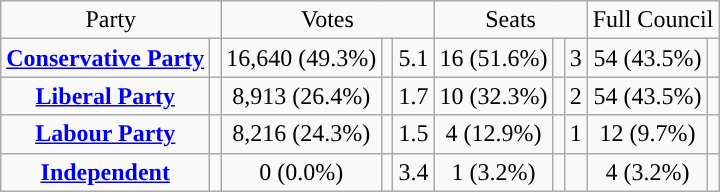<table class=wikitable style="text-align:center;">
<tr>
<td colspan=2>Party</td>
<td colspan=3>Votes</td>
<td colspan=3>Seats</td>
<td colspan=3>Full Council</td>
</tr>
<tr>
<td><strong><a href='#'>Conservative Party</a></strong></td>
<td style="background:"></td>
<td>16,640 (49.3%)</td>
<td></td>
<td> 5.1</td>
<td>16 (51.6%)</td>
<td></td>
<td> 3</td>
<td>54 (43.5%)</td>
<td></td>
</tr>
<tr>
<td><strong><a href='#'>Liberal Party</a></strong></td>
<td style="background:"></td>
<td>8,913 (26.4%)</td>
<td></td>
<td> 1.7</td>
<td>10 (32.3%)</td>
<td></td>
<td> 2</td>
<td>54 (43.5%)</td>
<td></td>
</tr>
<tr>
<td><strong><a href='#'>Labour Party</a></strong></td>
<td style="background:"></td>
<td>8,216 (24.3%)</td>
<td></td>
<td> 1.5</td>
<td>4 (12.9%)</td>
<td></td>
<td> 1</td>
<td>12 (9.7%)</td>
<td></td>
</tr>
<tr>
<td><strong><a href='#'>Independent</a></strong></td>
<td style="background:"></td>
<td>0 (0.0%)</td>
<td></td>
<td> 3.4</td>
<td>1 (3.2%)</td>
<td></td>
<td></td>
<td>4 (3.2%)</td>
<td></td>
</tr>
</table>
